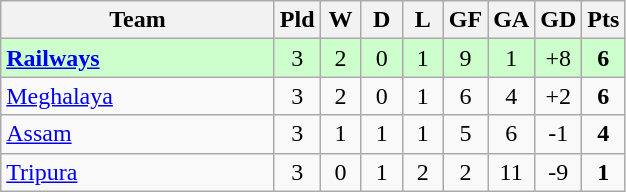<table class="wikitable" style="text-align: center;">
<tr>
<th width="175">Team</th>
<th width="20">Pld</th>
<th width="20">W</th>
<th width="20">D</th>
<th width="20">L</th>
<th width="20">GF</th>
<th width="20">GA</th>
<th width="20">GD</th>
<th width="20">Pts</th>
</tr>
<tr bgcolor=#ccffcc>
<td align=left><strong><a href='#'>Railways</a></strong></td>
<td>3</td>
<td>2</td>
<td>0</td>
<td>1</td>
<td>9</td>
<td>1</td>
<td>+8</td>
<td><strong>6</strong></td>
</tr>
<tr>
<td align=left><a href='#'>Meghalaya</a></td>
<td>3</td>
<td>2</td>
<td>0</td>
<td>1</td>
<td>6</td>
<td>4</td>
<td>+2</td>
<td><strong>6</strong></td>
</tr>
<tr>
<td align=left><a href='#'>Assam</a></td>
<td>3</td>
<td>1</td>
<td>1</td>
<td>1</td>
<td>5</td>
<td>6</td>
<td>-1</td>
<td><strong>4</strong></td>
</tr>
<tr>
<td align=left><a href='#'>Tripura</a></td>
<td>3</td>
<td>0</td>
<td>1</td>
<td>2</td>
<td>2</td>
<td>11</td>
<td>-9</td>
<td><strong>1</strong></td>
</tr>
</table>
